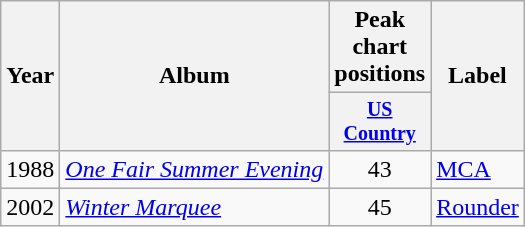<table class="wikitable" style="text-align:center;">
<tr>
<th rowspan="2">Year</th>
<th rowspan="2">Album</th>
<th colspan="1">Peak chart positions</th>
<th rowspan="2">Label</th>
</tr>
<tr style="font-size:smaller;">
<th style="width:45px;"><a href='#'>US Country</a><br></th>
</tr>
<tr>
<td>1988</td>
<td style="text-align:left;"><em><a href='#'>One Fair Summer Evening</a></em></td>
<td>43</td>
<td style="text-align:left;"><a href='#'>MCA</a></td>
</tr>
<tr>
<td>2002</td>
<td style="text-align:left;"><em><a href='#'>Winter Marquee</a></em></td>
<td>45</td>
<td style="text-align:left;"><a href='#'>Rounder</a></td>
</tr>
</table>
